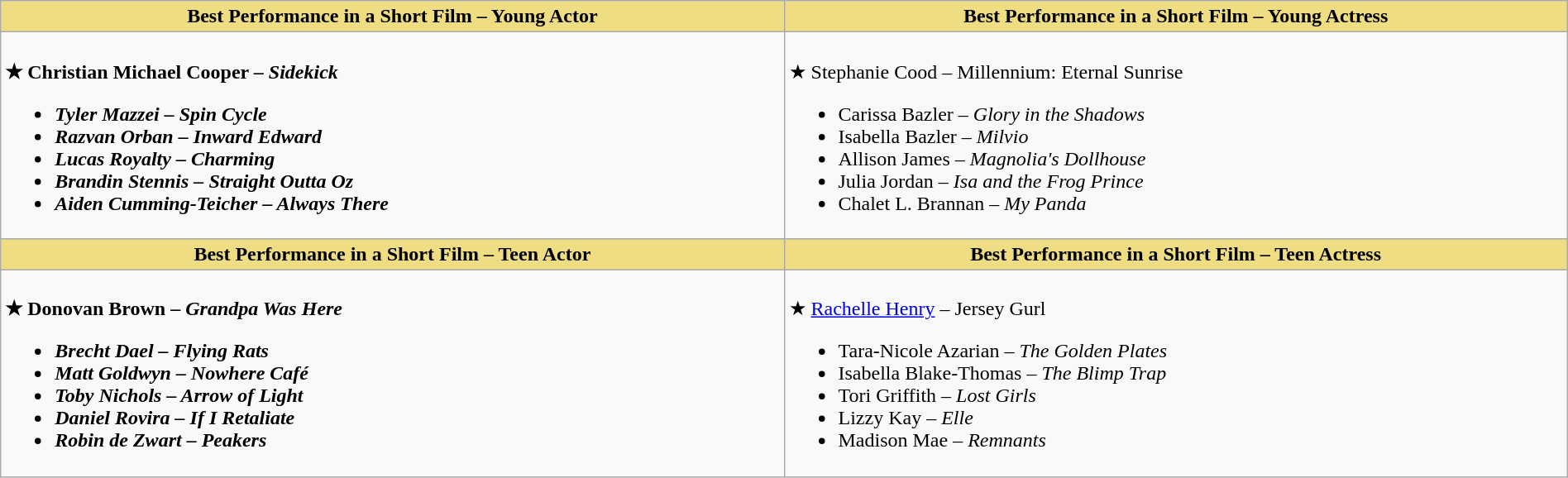<table class="wikitable" style="width:100%;">
<tr>
<th style="background:#EEDD82; width:50%;">Best Performance in a Short Film – Young Actor</th>
<th style="background:#EEDD82; width:50%;">Best Performance in a Short Film – Young Actress</th>
</tr>
<tr>
<td valign="top"><br><strong>★ Christian Michael Cooper – <em>Sidekick<strong><em><ul><li>Tyler Mazzei – </em>Spin Cycle<em></li><li>Razvan Orban – </em>Inward Edward<em></li><li>Lucas Royalty – </em>Charming<em></li><li>Brandin Stennis – </em>Straight Outta Oz<em></li><li>Aiden Cumming-Teicher – </em>Always There<em></li></ul></td>
<td valign="top"><br></strong>★ Stephanie Cood – </em>Millennium: Eternal Sunrise</em></strong><ul><li>Carissa Bazler – <em>Glory in the Shadows</em></li><li>Isabella Bazler – <em>Milvio</em></li><li>Allison James – <em>Magnolia's Dollhouse</em></li><li>Julia Jordan – <em>Isa and the Frog Prince</em></li><li>Chalet L. Brannan – <em>My Panda</em></li></ul></td>
</tr>
<tr>
<th style="background:#EEDD82; width:50%;">Best Performance in a Short Film – Teen Actor</th>
<th style="background:#EEDD82; width:50%;">Best Performance in a Short Film – Teen Actress</th>
</tr>
<tr>
<td valign="top"><br><strong>★ Donovan Brown – <em>Grandpa Was Here<strong><em><ul><li>Brecht Dael – </em>Flying Rats<em></li><li>Matt Goldwyn – </em>Nowhere Café<em></li><li>Toby Nichols – </em>Arrow of Light<em></li><li>Daniel Rovira – </em>If I Retaliate<em></li><li>Robin de Zwart – </em>Peakers<em></li></ul></td>
<td valign="top"><br></strong>★ <a href='#'>Rachelle Henry</a> – </em>Jersey Gurl</em></strong><ul><li>Tara-Nicole Azarian – <em>The Golden Plates</em></li><li>Isabella Blake-Thomas – <em>The Blimp Trap</em></li><li>Tori Griffith – <em>Lost Girls</em></li><li>Lizzy Kay – <em>Elle</em></li><li>Madison Mae – <em>Remnants</em></li></ul></td>
</tr>
</table>
